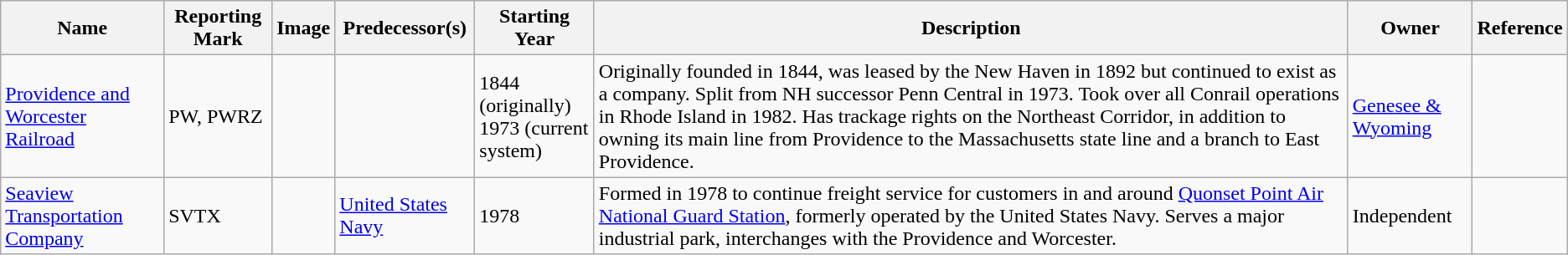<table class="wikitable">
<tr>
<th>Name</th>
<th>Reporting Mark</th>
<th>Image</th>
<th>Predecessor(s)</th>
<th>Starting Year</th>
<th>Description</th>
<th>Owner</th>
<th>Reference</th>
</tr>
<tr>
<td><a href='#'>Providence and Worcester Railroad</a></td>
<td>PW, PWRZ</td>
<td></td>
<td></td>
<td>1844 (originally)<br>1973 (current system)</td>
<td>Originally founded in 1844, was leased by the New Haven in 1892 but continued to exist as a company. Split from NH successor Penn Central in 1973. Took over all Conrail operations in Rhode Island in 1982. Has trackage rights on the Northeast Corridor, in addition to owning its main line from Providence to the Massachusetts state line and a branch to East Providence.</td>
<td><a href='#'>Genesee & Wyoming</a></td>
<td></td>
</tr>
<tr>
<td><a href='#'>Seaview Transportation Company</a></td>
<td>SVTX</td>
<td></td>
<td><a href='#'>United States Navy</a></td>
<td>1978</td>
<td>Formed in 1978 to continue freight service for customers in and around <a href='#'>Quonset Point Air National Guard Station</a>, formerly operated by the United States Navy. Serves a major industrial park, interchanges with the Providence and Worcester.</td>
<td>Independent</td>
<td></td>
</tr>
</table>
